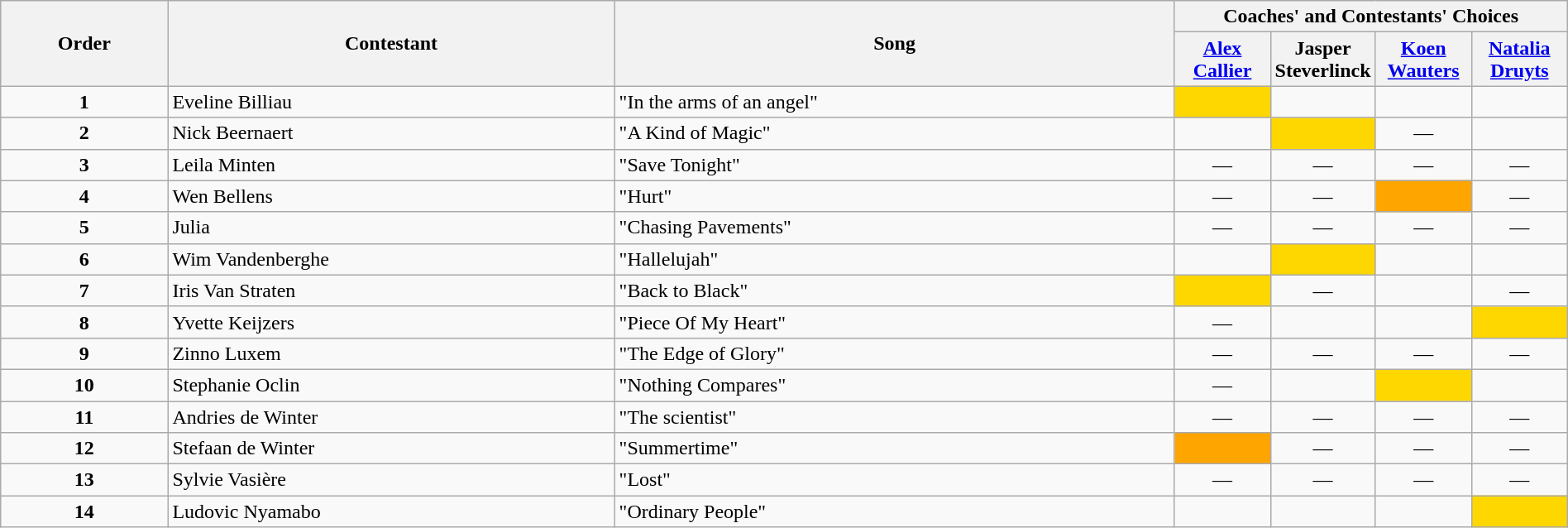<table class="wikitable" style="width:100%;">
<tr>
<th rowspan=2>Order</th>
<th rowspan=2>Contestant</th>
<th rowspan=2>Song</th>
<th colspan=4>Coaches' and Contestants' Choices</th>
</tr>
<tr>
<th width="70"><a href='#'>Alex Callier</a></th>
<th width="70">Jasper Steverlinck</th>
<th width="70"><a href='#'>Koen Wauters</a></th>
<th width="70"><a href='#'>Natalia Druyts</a></th>
</tr>
<tr>
<td align="center"><strong>1</strong></td>
<td>Eveline Billiau</td>
<td>"In the arms of an angel"</td>
<td style="background:gold;text-align:center;"></td>
<td style="text-align:center;"></td>
<td style="text-align:center;"></td>
<td style="text-align:center;"></td>
</tr>
<tr>
<td align="center"><strong>2</strong></td>
<td>Nick Beernaert</td>
<td>"A Kind of Magic"</td>
<td style="text-align:center;"></td>
<td style="background:gold;text-align:center;"></td>
<td align="center">—</td>
<td style="text-align:center;"></td>
</tr>
<tr>
<td align="center"><strong>3</strong></td>
<td>Leila Minten</td>
<td>"Save Tonight"</td>
<td align="center">—</td>
<td align="center">—</td>
<td align="center">—</td>
<td align="center">—</td>
</tr>
<tr>
<td align="center"><strong>4</strong></td>
<td>Wen Bellens</td>
<td>"Hurt"</td>
<td align="center">—</td>
<td align="center">—</td>
<td style="background:orange;text-align:center;"></td>
<td align="center">—</td>
</tr>
<tr>
<td align="center"><strong>5</strong></td>
<td>Julia</td>
<td>"Chasing Pavements"</td>
<td align="center">—</td>
<td align="center">—</td>
<td align="center">—</td>
<td align="center">—</td>
</tr>
<tr>
<td align="center"><strong>6</strong></td>
<td>Wim Vandenberghe</td>
<td>"Hallelujah"</td>
<td style="text-align:center;"></td>
<td style="background:gold;text-align:center;"></td>
<td style="text-align:center;"></td>
<td style="text-align:center;"></td>
</tr>
<tr>
<td align="center"><strong>7</strong></td>
<td>Iris Van Straten</td>
<td>"Back to Black"</td>
<td style="background:gold;text-align:center;"></td>
<td align="center">—</td>
<td style="text-align:center;"></td>
<td align="center">—</td>
</tr>
<tr>
<td align="center"><strong>8</strong></td>
<td>Yvette Keijzers</td>
<td>"Piece Of My Heart"</td>
<td align="center">—</td>
<td style="text-align:center;"></td>
<td style="text-align:center;"></td>
<td style="background:gold;text-align:center;"></td>
</tr>
<tr>
<td align="center"><strong>9</strong></td>
<td>Zinno Luxem</td>
<td>"The Edge of Glory"</td>
<td align="center">—</td>
<td align="center">—</td>
<td align="center">—</td>
<td align="center">—</td>
</tr>
<tr>
<td align="center"><strong>10</strong></td>
<td>Stephanie Oclin</td>
<td>"Nothing Compares"</td>
<td align="center">—</td>
<td style="text-align:center;"></td>
<td style="background:gold;text-align:center;"></td>
<td style="text-align:center;"></td>
</tr>
<tr>
<td align="center"><strong>11</strong></td>
<td>Andries de Winter</td>
<td>"The scientist"</td>
<td align="center">—</td>
<td align="center">—</td>
<td align="center">—</td>
<td align="center">—</td>
</tr>
<tr>
<td align="center"><strong>12</strong></td>
<td>Stefaan de Winter</td>
<td>"Summertime"</td>
<td style="background:orange;text-align:center;"></td>
<td align="center">—</td>
<td align="center">—</td>
<td align="center">—</td>
</tr>
<tr>
<td align="center"><strong>13</strong></td>
<td>Sylvie Vasière</td>
<td>"Lost"</td>
<td align="center">—</td>
<td align="center">—</td>
<td align="center">—</td>
<td align="center">—</td>
</tr>
<tr>
<td align="center"><strong>14</strong></td>
<td>Ludovic Nyamabo</td>
<td>"Ordinary People"</td>
<td style="text-align:center;"></td>
<td style="text-align:center;"></td>
<td style="text-align:center;"></td>
<td style="background:gold;text-align:center;"></td>
</tr>
</table>
